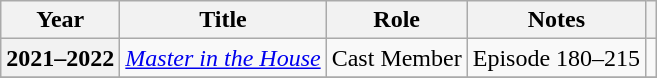<table class="wikitable  plainrowheaders">
<tr>
<th scope="col">Year</th>
<th scope="col">Title</th>
<th scope="col">Role</th>
<th scope="col">Notes</th>
<th scope="col" class="unsortable"></th>
</tr>
<tr>
<th scope="row">2021–2022</th>
<td><em><a href='#'>Master in the House</a></em></td>
<td>Cast Member</td>
<td>Episode 180–215</td>
<td></td>
</tr>
<tr>
</tr>
</table>
